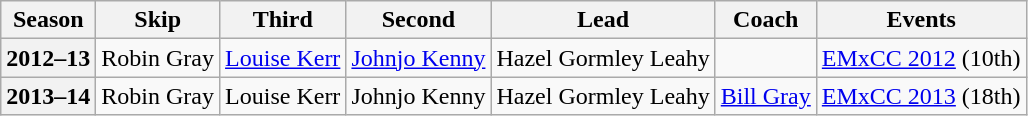<table class="wikitable">
<tr>
<th scope="col">Season</th>
<th scope="col">Skip</th>
<th scope="col">Third</th>
<th scope="col">Second</th>
<th scope="col">Lead</th>
<th scope="col">Coach</th>
<th scope="col">Events</th>
</tr>
<tr>
<th scope="row">2012–13</th>
<td>Robin Gray</td>
<td><a href='#'>Louise Kerr</a></td>
<td><a href='#'>Johnjo Kenny</a></td>
<td>Hazel Gormley Leahy</td>
<td></td>
<td><a href='#'>EMxCC 2012</a> (10th)</td>
</tr>
<tr>
<th scope="row">2013–14</th>
<td>Robin Gray</td>
<td>Louise Kerr</td>
<td>Johnjo Kenny</td>
<td>Hazel Gormley Leahy</td>
<td><a href='#'>Bill Gray</a></td>
<td><a href='#'>EMxCC 2013</a> (18th)</td>
</tr>
</table>
